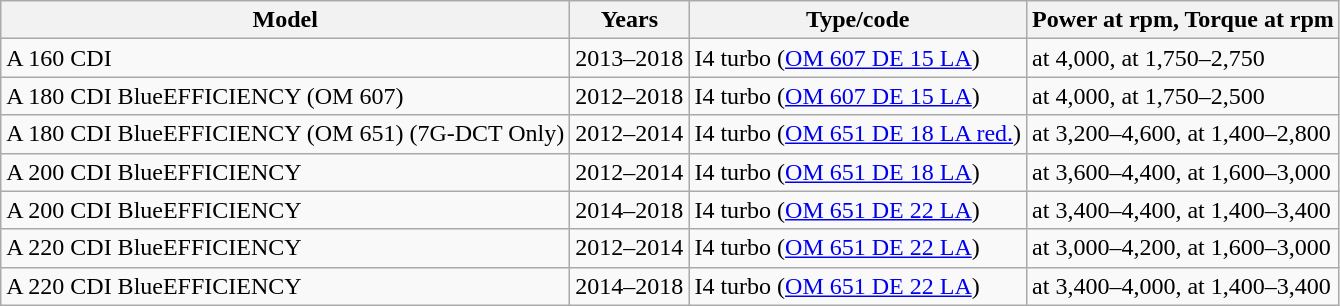<table class="wikitable sortable mw-collapsible collapsible">
<tr>
<th>Model</th>
<th>Years</th>
<th>Type/code</th>
<th>Power at rpm, Torque at rpm</th>
</tr>
<tr>
<td>A 160 CDI</td>
<td>2013–2018</td>
<td> I4 turbo (<a href='#'>OM 607 DE 15 LA</a>)</td>
<td> at 4,000,  at 1,750–2,750</td>
</tr>
<tr>
<td>A 180 CDI BlueEFFICIENCY (OM 607)</td>
<td>2012–2018</td>
<td> I4 turbo (<a href='#'>OM 607 DE 15 LA</a>)</td>
<td> at 4,000,  at 1,750–2,500</td>
</tr>
<tr>
<td>A 180 CDI BlueEFFICIENCY (OM 651) (7G-DCT Only)</td>
<td>2012–2014</td>
<td> I4 turbo (<a href='#'>OM 651 DE 18 LA red.</a>)</td>
<td> at 3,200–4,600,  at 1,400–2,800</td>
</tr>
<tr>
<td>A 200 CDI BlueEFFICIENCY</td>
<td>2012–2014</td>
<td> I4 turbo (<a href='#'>OM 651 DE 18 LA</a>)</td>
<td> at 3,600–4,400,  at 1,600–3,000</td>
</tr>
<tr>
<td>A 200 CDI BlueEFFICIENCY</td>
<td>2014–2018</td>
<td> I4 turbo (<a href='#'>OM 651 DE 22 LA</a>)</td>
<td> at 3,400–4,400,  at 1,400–3,400</td>
</tr>
<tr>
<td>A 220 CDI BlueEFFICIENCY</td>
<td>2012–2014</td>
<td> I4 turbo (<a href='#'>OM 651 DE 22 LA</a>)</td>
<td> at 3,000–4,200,  at 1,600–3,000</td>
</tr>
<tr>
<td>A 220 CDI BlueEFFICIENCY</td>
<td>2014–2018</td>
<td> I4 turbo (<a href='#'>OM 651 DE 22 LA</a>)</td>
<td> at 3,400–4,000,  at 1,400–3,400</td>
</tr>
</table>
